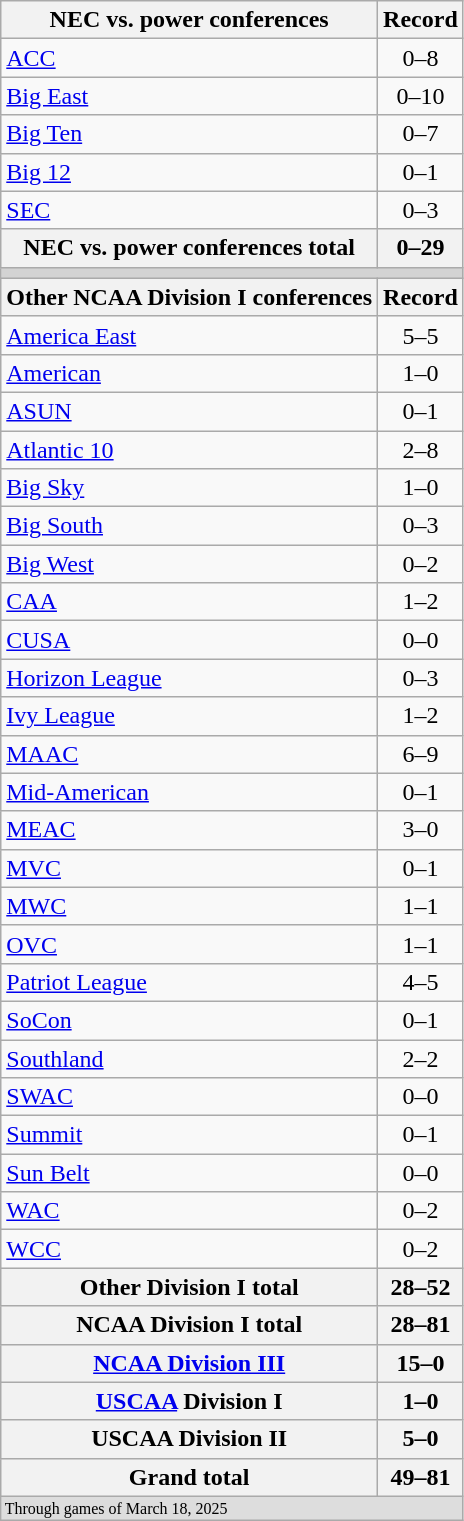<table class="wikitable">
<tr>
<th>NEC vs. power conferences</th>
<th>Record</th>
</tr>
<tr>
<td><a href='#'>ACC</a></td>
<td align=center>0–8</td>
</tr>
<tr>
<td><a href='#'>Big East</a></td>
<td align=center>0–10</td>
</tr>
<tr>
<td><a href='#'>Big Ten</a></td>
<td align=center>0–7</td>
</tr>
<tr>
<td><a href='#'>Big 12</a></td>
<td align=center>0–1</td>
</tr>
<tr>
<td><a href='#'>SEC</a></td>
<td align=center>0–3</td>
</tr>
<tr>
<th>NEC vs. power conferences total</th>
<th>0–29</th>
</tr>
<tr>
<th colspan="2" style="background:lightgrey;"></th>
</tr>
<tr>
<th>Other NCAA Division I conferences</th>
<th>Record</th>
</tr>
<tr>
<td><a href='#'>America East</a></td>
<td align=center>5–5</td>
</tr>
<tr>
<td><a href='#'>American</a></td>
<td align=center>1–0</td>
</tr>
<tr>
<td><a href='#'>ASUN</a></td>
<td align=center>0–1</td>
</tr>
<tr>
<td><a href='#'>Atlantic 10</a></td>
<td align=center>2–8</td>
</tr>
<tr>
<td><a href='#'>Big Sky</a></td>
<td align=center>1–0</td>
</tr>
<tr>
<td><a href='#'>Big South</a></td>
<td align=center>0–3</td>
</tr>
<tr>
<td><a href='#'>Big West</a></td>
<td align=center>0–2</td>
</tr>
<tr>
<td><a href='#'>CAA</a></td>
<td align=center>1–2</td>
</tr>
<tr>
<td><a href='#'>CUSA</a></td>
<td align=center>0–0</td>
</tr>
<tr>
<td><a href='#'>Horizon League</a></td>
<td align=center>0–3</td>
</tr>
<tr>
<td><a href='#'>Ivy League</a></td>
<td align=center>1–2</td>
</tr>
<tr>
<td><a href='#'>MAAC</a></td>
<td align=center>6–9</td>
</tr>
<tr>
<td><a href='#'>Mid-American</a></td>
<td align=center>0–1</td>
</tr>
<tr>
<td><a href='#'>MEAC</a></td>
<td align=center>3–0</td>
</tr>
<tr>
<td><a href='#'>MVC</a></td>
<td align=center>0–1</td>
</tr>
<tr>
<td><a href='#'>MWC</a></td>
<td align=center>1–1</td>
</tr>
<tr>
<td><a href='#'>OVC</a></td>
<td align=center>1–1</td>
</tr>
<tr>
<td><a href='#'>Patriot League</a></td>
<td align=center>4–5</td>
</tr>
<tr>
<td><a href='#'>SoCon</a></td>
<td align=center>0–1</td>
</tr>
<tr>
<td><a href='#'>Southland</a></td>
<td align=center>2–2</td>
</tr>
<tr>
<td><a href='#'>SWAC</a></td>
<td align=center>0–0</td>
</tr>
<tr>
<td><a href='#'>Summit</a></td>
<td align=center>0–1</td>
</tr>
<tr>
<td><a href='#'>Sun Belt</a></td>
<td align=center>0–0</td>
</tr>
<tr>
<td><a href='#'>WAC</a></td>
<td align=center>0–2</td>
</tr>
<tr>
<td><a href='#'>WCC</a></td>
<td align=center>0–2</td>
</tr>
<tr>
<th>Other Division I total</th>
<th>28–52</th>
</tr>
<tr>
<th>NCAA Division I total</th>
<th>28–81</th>
</tr>
<tr>
<th><a href='#'>NCAA Division III</a></th>
<th>15–0</th>
</tr>
<tr>
<th><a href='#'>USCAA</a> Division I</th>
<th>1–0</th>
</tr>
<tr>
<th>USCAA Division II</th>
<th>5–0</th>
</tr>
<tr>
<th>Grand total</th>
<th>49–81</th>
</tr>
<tr>
<td colspan="2"  style="font-size:8pt; text-align:left; background:#ddd;">Through games of March 18, 2025</td>
</tr>
</table>
